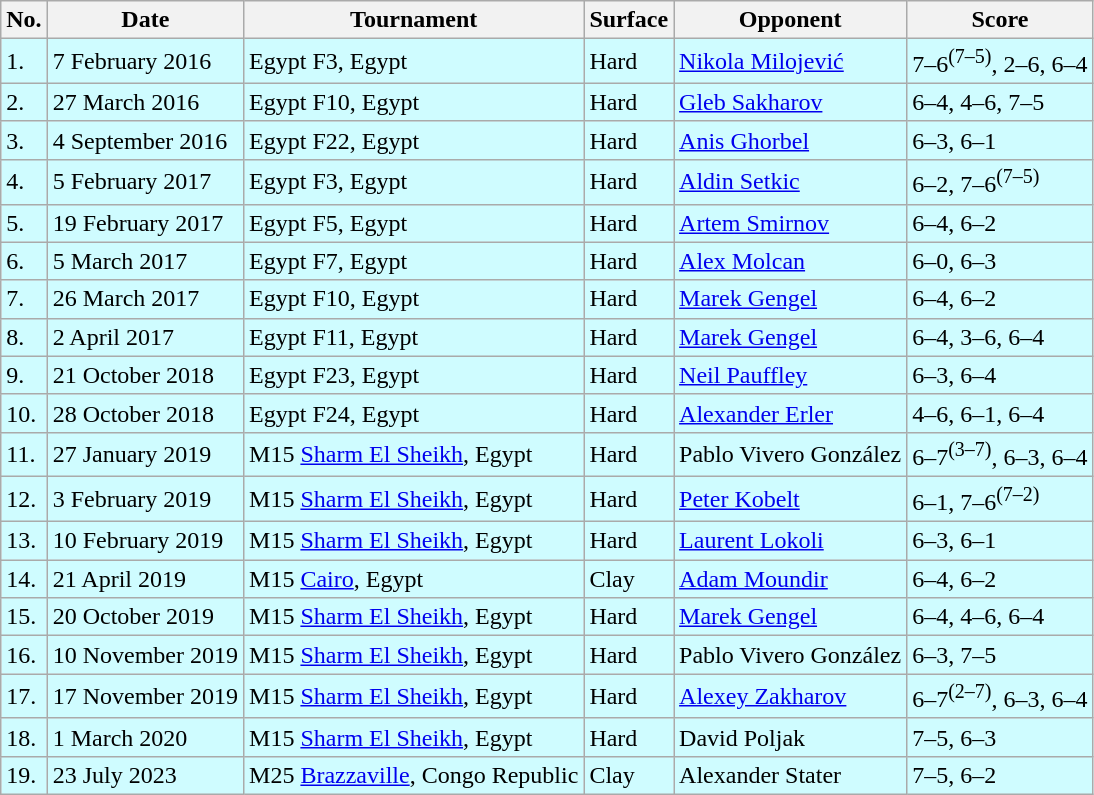<table class="wikitable">
<tr>
<th>No.</th>
<th>Date</th>
<th>Tournament</th>
<th>Surface</th>
<th>Opponent</th>
<th>Score</th>
</tr>
<tr>
<td bgcolor=cffcff>1.</td>
<td bgcolor=cffcff>7 February 2016</td>
<td bgcolor=cffcff>Egypt F3, Egypt</td>
<td bgcolor=cffcff>Hard</td>
<td bgcolor=cffcff> <a href='#'>Nikola Milojević</a></td>
<td bgcolor=cffcff>7–6<sup>(7–5)</sup>, 2–6, 6–4</td>
</tr>
<tr>
<td bgcolor=cffcff>2.</td>
<td bgcolor=cffcff>27 March 2016</td>
<td bgcolor=cffcff>Egypt F10, Egypt</td>
<td bgcolor=cffcff>Hard</td>
<td bgcolor=cffcff> <a href='#'>Gleb Sakharov</a></td>
<td bgcolor=cffcff>6–4, 4–6, 7–5</td>
</tr>
<tr>
<td bgcolor=cffcff>3.</td>
<td bgcolor=cffcff>4 September 2016</td>
<td bgcolor=cffcff>Egypt F22, Egypt</td>
<td bgcolor=cffcff>Hard</td>
<td bgcolor=cffcff> <a href='#'>Anis Ghorbel</a></td>
<td bgcolor=cffcff>6–3, 6–1</td>
</tr>
<tr>
<td bgcolor=cffcff>4.</td>
<td bgcolor=cffcff>5 February 2017</td>
<td bgcolor=cffcff>Egypt F3, Egypt</td>
<td bgcolor=cffcff>Hard</td>
<td bgcolor=cffcff> <a href='#'>Aldin Setkic</a></td>
<td bgcolor=cffcff>6–2, 7–6<sup>(7–5)</sup></td>
</tr>
<tr>
<td bgcolor=cffcff>5.</td>
<td bgcolor=cffcff>19 February 2017</td>
<td bgcolor=cffcff>Egypt F5, Egypt</td>
<td bgcolor=cffcff>Hard</td>
<td bgcolor=cffcff> <a href='#'>Artem Smirnov</a></td>
<td bgcolor=cffcff>6–4, 6–2</td>
</tr>
<tr>
<td bgcolor=cffcff>6.</td>
<td bgcolor=cffcff>5 March 2017</td>
<td bgcolor=cffcff>Egypt F7, Egypt</td>
<td bgcolor=cffcff>Hard</td>
<td bgcolor=cffcff> <a href='#'>Alex Molcan</a></td>
<td bgcolor=cffcff>6–0, 6–3</td>
</tr>
<tr>
<td bgcolor=cffcff>7.</td>
<td bgcolor=cffcff>26 March 2017</td>
<td bgcolor=cffcff>Egypt F10, Egypt</td>
<td bgcolor=cffcff>Hard</td>
<td bgcolor=cffcff> <a href='#'>Marek Gengel</a></td>
<td bgcolor=cffcff>6–4, 6–2</td>
</tr>
<tr>
<td bgcolor=cffcff>8.</td>
<td bgcolor=cffcff>2 April 2017</td>
<td bgcolor=cffcff>Egypt F11, Egypt</td>
<td bgcolor=cffcff>Hard</td>
<td bgcolor=cffcff> <a href='#'>Marek Gengel</a></td>
<td bgcolor=cffcff>6–4, 3–6, 6–4</td>
</tr>
<tr>
<td bgcolor=cffcff>9.</td>
<td bgcolor=cffcff>21 October 2018</td>
<td bgcolor=cffcff>Egypt F23, Egypt</td>
<td bgcolor=cffcff>Hard</td>
<td bgcolor=cffcff> <a href='#'>Neil Pauffley</a></td>
<td bgcolor=cffcff>6–3, 6–4</td>
</tr>
<tr>
<td bgcolor=cffcff>10.</td>
<td bgcolor=cffcff>28 October 2018</td>
<td bgcolor=cffcff>Egypt F24, Egypt</td>
<td bgcolor=cffcff>Hard</td>
<td bgcolor=cffcff> <a href='#'>Alexander Erler</a></td>
<td bgcolor=cffcff>4–6, 6–1, 6–4</td>
</tr>
<tr>
<td bgcolor=cffcff>11.</td>
<td bgcolor=cffcff>27 January 2019</td>
<td bgcolor=cffcff>M15 <a href='#'>Sharm El Sheikh</a>, Egypt</td>
<td bgcolor=cffcff>Hard</td>
<td bgcolor=cffcff> Pablo Vivero González</td>
<td bgcolor=cffcff>6–7<sup>(3–7)</sup>, 6–3, 6–4</td>
</tr>
<tr>
<td bgcolor=cffcff>12.</td>
<td bgcolor=cffcff>3 February 2019</td>
<td bgcolor=cffcff>M15 <a href='#'>Sharm El Sheikh</a>, Egypt</td>
<td bgcolor=cffcff>Hard</td>
<td bgcolor=cffcff> <a href='#'>Peter Kobelt</a></td>
<td bgcolor=cffcff>6–1, 7–6<sup>(7–2)</sup></td>
</tr>
<tr>
<td bgcolor=cffcff>13.</td>
<td bgcolor=cffcff>10 February 2019</td>
<td bgcolor=cffcff>M15 <a href='#'>Sharm El Sheikh</a>, Egypt</td>
<td bgcolor=cffcff>Hard</td>
<td bgcolor=cffcff> <a href='#'>Laurent Lokoli</a></td>
<td bgcolor=cffcff>6–3, 6–1</td>
</tr>
<tr>
<td bgcolor=cffcff>14.</td>
<td bgcolor=cffcff>21 April 2019</td>
<td bgcolor=cffcff>M15 <a href='#'>Cairo</a>, Egypt</td>
<td bgcolor=cffcff>Clay</td>
<td bgcolor=cffcff> <a href='#'>Adam Moundir</a></td>
<td bgcolor=cffcff>6–4, 6–2</td>
</tr>
<tr>
<td bgcolor=cffcff>15.</td>
<td bgcolor=cffcff>20 October 2019</td>
<td bgcolor=cffcff>M15 <a href='#'>Sharm El Sheikh</a>, Egypt</td>
<td bgcolor=cffcff>Hard</td>
<td bgcolor=cffcff> <a href='#'>Marek Gengel</a></td>
<td bgcolor=cffcff>6–4, 4–6, 6–4</td>
</tr>
<tr>
<td bgcolor=cffcff>16.</td>
<td bgcolor=cffcff>10 November 2019</td>
<td bgcolor=cffcff>M15 <a href='#'>Sharm El Sheikh</a>, Egypt</td>
<td bgcolor=cffcff>Hard</td>
<td bgcolor=cffcff> Pablo Vivero González</td>
<td bgcolor=cffcff>6–3, 7–5</td>
</tr>
<tr>
<td bgcolor=cffcff>17.</td>
<td bgcolor=cffcff>17 November 2019</td>
<td bgcolor=cffcff>M15 <a href='#'>Sharm El Sheikh</a>, Egypt</td>
<td bgcolor=cffcff>Hard</td>
<td bgcolor=cffcff> <a href='#'>Alexey Zakharov</a></td>
<td bgcolor=cffcff>6–7<sup>(2–7)</sup>, 6–3, 6–4</td>
</tr>
<tr>
<td bgcolor=cffcff>18.</td>
<td bgcolor=cffcff>1 March 2020</td>
<td bgcolor=cffcff>M15 <a href='#'>Sharm El Sheikh</a>, Egypt</td>
<td bgcolor=cffcff>Hard</td>
<td bgcolor=cffcff> David Poljak</td>
<td bgcolor=cffcff>7–5, 6–3</td>
</tr>
<tr>
<td bgcolor=cffcff>19.</td>
<td bgcolor=cffcff>23 July 2023</td>
<td bgcolor=cffcff>M25 <a href='#'>Brazzaville</a>, Congo Republic</td>
<td bgcolor=cffcff>Clay</td>
<td bgcolor=cffcff> Alexander Stater</td>
<td bgcolor=cffcff>7–5, 6–2</td>
</tr>
</table>
